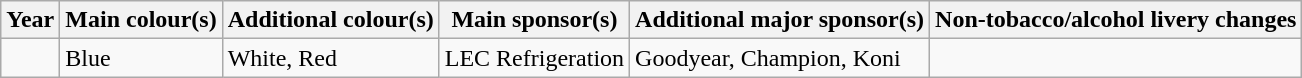<table class="wikitable">
<tr>
<th>Year</th>
<th>Main colour(s)</th>
<th>Additional colour(s)</th>
<th>Main sponsor(s)</th>
<th>Additional major sponsor(s)</th>
<th>Non-tobacco/alcohol livery changes</th>
</tr>
<tr>
<td></td>
<td>Blue</td>
<td>White, Red</td>
<td>LEC Refrigeration</td>
<td>Goodyear, Champion, Koni</td>
</tr>
</table>
